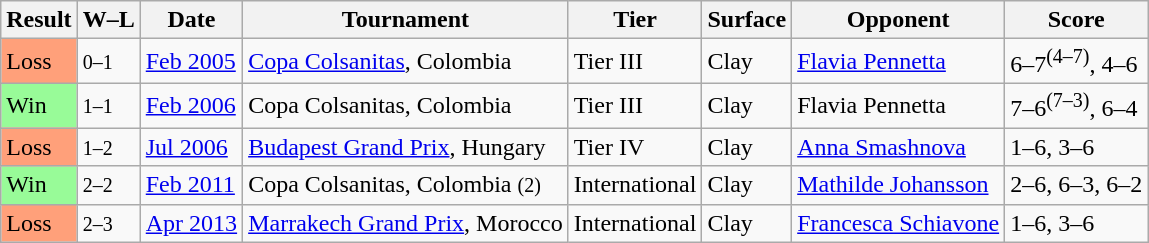<table class="sortable wikitable">
<tr>
<th>Result</th>
<th class="unsortable">W–L</th>
<th>Date</th>
<th>Tournament</th>
<th>Tier</th>
<th>Surface</th>
<th>Opponent</th>
<th class="unsortable">Score</th>
</tr>
<tr>
<td bgcolor=FFA07A>Loss</td>
<td><small>0–1</small></td>
<td><a href='#'>Feb 2005</a></td>
<td><a href='#'>Copa Colsanitas</a>, Colombia</td>
<td>Tier III</td>
<td>Clay</td>
<td> <a href='#'>Flavia Pennetta</a></td>
<td>6–7<sup>(4–7)</sup>, 4–6</td>
</tr>
<tr>
<td bgcolor=98FB98>Win</td>
<td><small>1–1</small></td>
<td><a href='#'>Feb 2006</a></td>
<td>Copa Colsanitas, Colombia</td>
<td>Tier III</td>
<td>Clay</td>
<td> Flavia Pennetta</td>
<td>7–6<sup>(7–3)</sup>, 6–4</td>
</tr>
<tr>
<td bgcolor=FFA07A>Loss</td>
<td><small>1–2</small></td>
<td><a href='#'>Jul 2006</a></td>
<td><a href='#'>Budapest Grand Prix</a>, Hungary</td>
<td>Tier IV</td>
<td>Clay</td>
<td> <a href='#'>Anna Smashnova</a></td>
<td>1–6, 3–6</td>
</tr>
<tr>
<td bgcolor=98FB98>Win</td>
<td><small>2–2</small></td>
<td><a href='#'>Feb 2011</a></td>
<td>Copa Colsanitas, Colombia <small>(2)</small></td>
<td>International</td>
<td>Clay</td>
<td> <a href='#'>Mathilde Johansson</a></td>
<td>2–6, 6–3, 6–2</td>
</tr>
<tr>
<td bgcolor=FFA07A>Loss</td>
<td><small>2–3</small></td>
<td><a href='#'>Apr 2013</a></td>
<td><a href='#'>Marrakech Grand Prix</a>, Morocco</td>
<td>International</td>
<td>Clay</td>
<td> <a href='#'>Francesca Schiavone</a></td>
<td>1–6, 3–6</td>
</tr>
</table>
